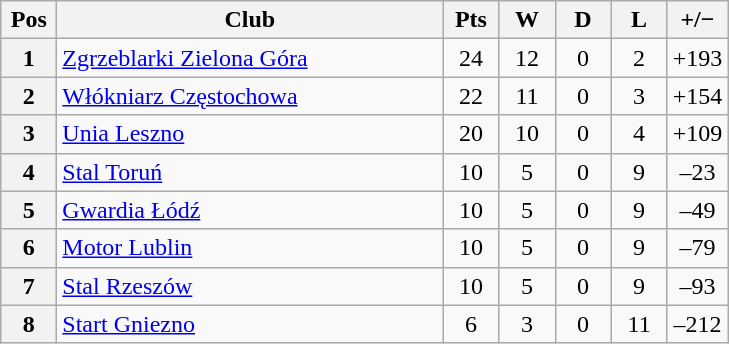<table class="wikitable">
<tr>
<th width=30>Pos</th>
<th width=250>Club</th>
<th width=30>Pts</th>
<th width=30>W</th>
<th width=30>D</th>
<th width=30>L</th>
<th width=30>+/−</th>
</tr>
<tr align=center>
<th>1</th>
<td align=left><a href='#'>Zgrzeblarki Zielona Góra</a></td>
<td>24</td>
<td>12</td>
<td>0</td>
<td>2</td>
<td>+193</td>
</tr>
<tr align=center>
<th>2</th>
<td align=left><a href='#'>Włókniarz Częstochowa</a></td>
<td>22</td>
<td>11</td>
<td>0</td>
<td>3</td>
<td>+154</td>
</tr>
<tr align=center>
<th>3</th>
<td align=left><a href='#'>Unia Leszno</a></td>
<td>20</td>
<td>10</td>
<td>0</td>
<td>4</td>
<td>+109</td>
</tr>
<tr align=center>
<th>4</th>
<td align=left><a href='#'>Stal Toruń</a></td>
<td>10</td>
<td>5</td>
<td>0</td>
<td>9</td>
<td>–23</td>
</tr>
<tr align=center>
<th>5</th>
<td align=left><a href='#'>Gwardia Łódź</a></td>
<td>10</td>
<td>5</td>
<td>0</td>
<td>9</td>
<td>–49</td>
</tr>
<tr align=center>
<th>6</th>
<td align=left><a href='#'>Motor Lublin</a></td>
<td>10</td>
<td>5</td>
<td>0</td>
<td>9</td>
<td>–79</td>
</tr>
<tr align=center>
<th>7</th>
<td align=left><a href='#'>Stal Rzeszów</a></td>
<td>10</td>
<td>5</td>
<td>0</td>
<td>9</td>
<td>–93</td>
</tr>
<tr align=center>
<th>8</th>
<td align=left><a href='#'>Start Gniezno</a></td>
<td>6</td>
<td>3</td>
<td>0</td>
<td>11</td>
<td>–212</td>
</tr>
</table>
